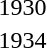<table>
<tr>
<td>1930</td>
<td></td>
<td></td>
<td></td>
</tr>
<tr>
<td>1934</td>
<td></td>
<td></td>
<td></td>
</tr>
</table>
